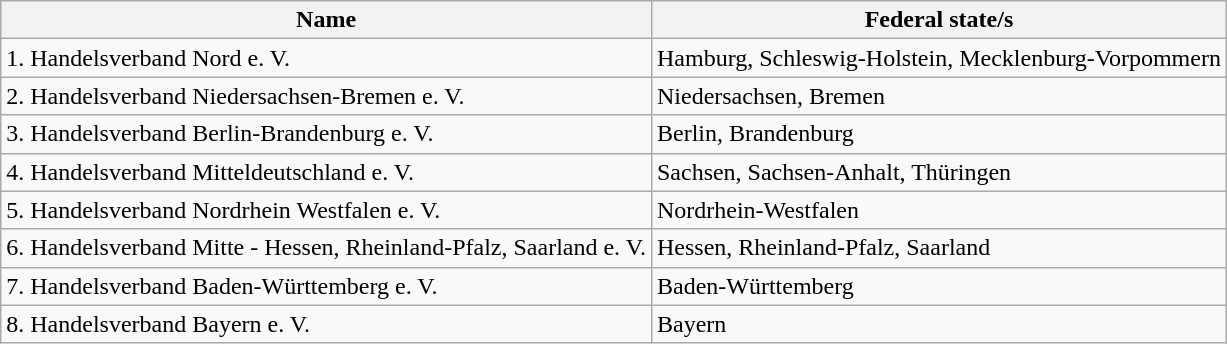<table class="wikitable">
<tr>
<th>Name</th>
<th>Federal state/s</th>
</tr>
<tr>
<td>1. Handelsverband Nord e. V.</td>
<td>Hamburg, Schleswig-Holstein, Mecklenburg-Vorpommern</td>
</tr>
<tr>
<td>2. Handelsverband Niedersachsen-Bremen e. V.</td>
<td>Niedersachsen, Bremen</td>
</tr>
<tr>
<td>3. Handelsverband Berlin-Brandenburg e. V.</td>
<td>Berlin, Brandenburg</td>
</tr>
<tr>
<td>4. Handelsverband Mitteldeutschland e. V.</td>
<td>Sachsen, Sachsen-Anhalt, Thüringen</td>
</tr>
<tr>
<td>5. Handelsverband Nordrhein Westfalen e. V.</td>
<td>Nordrhein-Westfalen</td>
</tr>
<tr>
<td>6. Handelsverband Mitte - Hessen, Rheinland-Pfalz, Saarland e. V.</td>
<td>Hessen, Rheinland-Pfalz, Saarland</td>
</tr>
<tr>
<td>7. Handelsverband Baden-Württemberg e. V.</td>
<td>Baden-Württemberg</td>
</tr>
<tr>
<td>8. Handelsverband Bayern e. V.</td>
<td>Bayern</td>
</tr>
</table>
